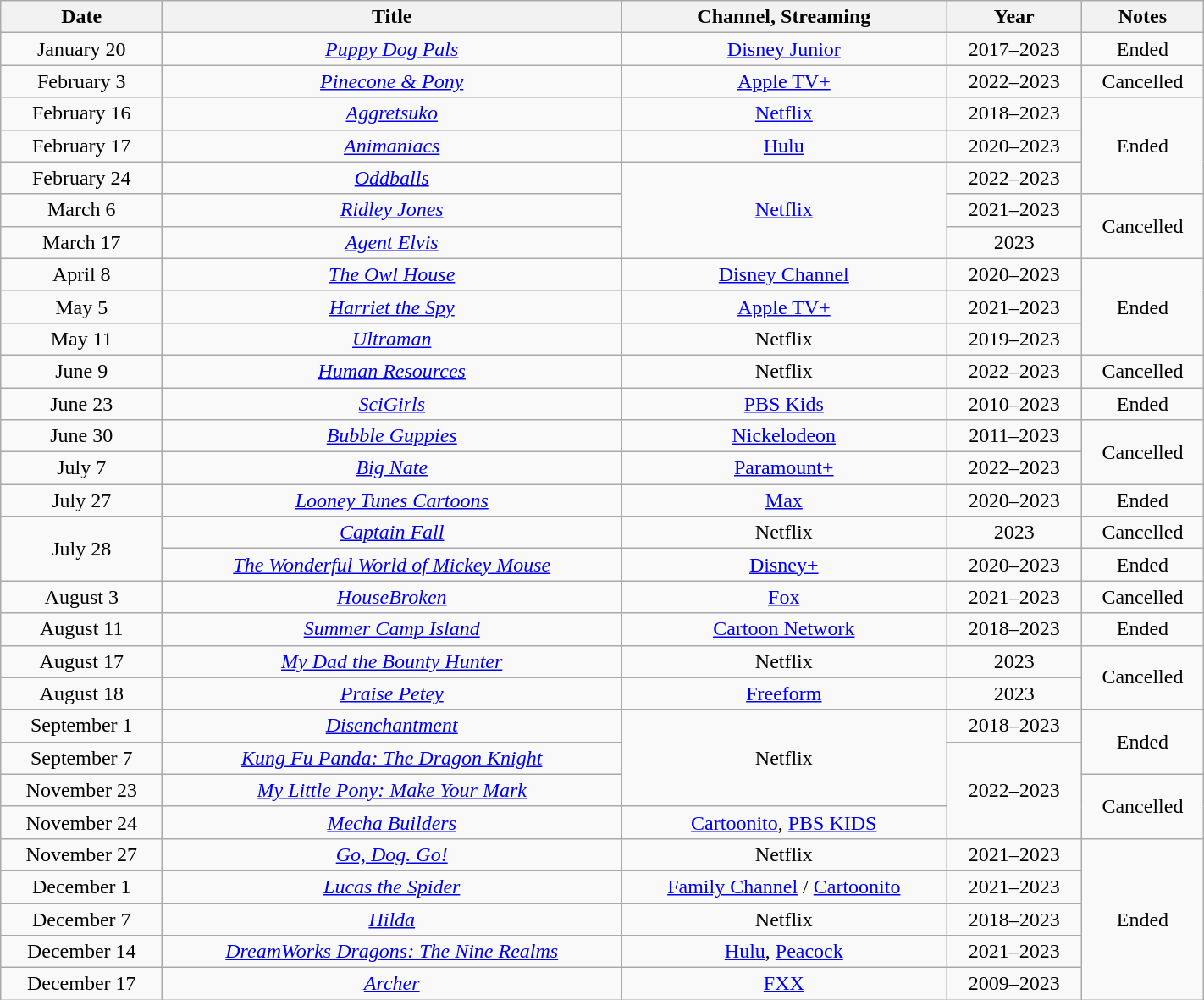<table class="wikitable" style="border-collapse: collapse; text-align: center" width="75%" border="1" cellpadding="3">
<tr>
<th scope="col">Date</th>
<th scope="col">Title</th>
<th scope="col">Channel, Streaming</th>
<th scope="col">Year</th>
<th scope="col">Notes</th>
</tr>
<tr>
<td>January 20</td>
<td><em><a href='#'>Puppy Dog Pals</a></em></td>
<td><a href='#'>Disney Junior</a></td>
<td>2017–2023</td>
<td>Ended</td>
</tr>
<tr>
<td>February 3</td>
<td><em><a href='#'>Pinecone & Pony</a></em></td>
<td><a href='#'>Apple TV+</a></td>
<td>2022–2023</td>
<td>Cancelled</td>
</tr>
<tr>
<td>February 16</td>
<td><em><a href='#'>Aggretsuko</a></em></td>
<td><a href='#'>Netflix</a></td>
<td>2018–2023</td>
<td rowspan="3">Ended</td>
</tr>
<tr>
<td>February 17</td>
<td><em><a href='#'>Animaniacs</a></em></td>
<td><a href='#'>Hulu</a></td>
<td>2020–2023</td>
</tr>
<tr>
<td>February 24</td>
<td><em><a href='#'>Oddballs</a></em></td>
<td rowspan="3"><a href='#'>Netflix</a></td>
<td>2022–2023</td>
</tr>
<tr>
<td>March 6</td>
<td><em><a href='#'>Ridley Jones</a></em></td>
<td>2021–2023</td>
<td rowspan="2">Cancelled</td>
</tr>
<tr>
<td>March 17</td>
<td><em><a href='#'>Agent Elvis</a></em></td>
<td>2023</td>
</tr>
<tr>
<td>April 8</td>
<td><em><a href='#'>The Owl House</a></em></td>
<td><a href='#'>Disney Channel</a></td>
<td>2020–2023</td>
<td rowspan="3">Ended</td>
</tr>
<tr>
<td>May 5</td>
<td><em><a href='#'>Harriet the Spy</a></em></td>
<td><a href='#'>Apple TV+</a></td>
<td>2021–2023</td>
</tr>
<tr>
<td>May 11</td>
<td><em><a href='#'>Ultraman</a></em></td>
<td>Netflix</td>
<td>2019–2023</td>
</tr>
<tr>
<td>June 9</td>
<td><em><a href='#'>Human Resources</a></em></td>
<td>Netflix</td>
<td>2022–2023</td>
<td>Cancelled</td>
</tr>
<tr>
<td>June 23</td>
<td><em><a href='#'>SciGirls</a></em></td>
<td><a href='#'>PBS Kids</a></td>
<td>2010–2023</td>
<td>Ended</td>
</tr>
<tr>
<td>June 30</td>
<td><em><a href='#'>Bubble Guppies</a></em></td>
<td><a href='#'>Nickelodeon</a></td>
<td>2011–2023</td>
<td rowspan="2">Cancelled</td>
</tr>
<tr>
<td>July 7</td>
<td><em><a href='#'>Big Nate</a></em></td>
<td><a href='#'>Paramount+</a></td>
<td>2022–2023</td>
</tr>
<tr>
<td>July 27</td>
<td><em><a href='#'>Looney Tunes Cartoons</a></em></td>
<td><a href='#'>Max</a></td>
<td>2020–2023</td>
<td>Ended</td>
</tr>
<tr>
<td rowspan="2">July 28</td>
<td><em><a href='#'>Captain Fall</a></em></td>
<td>Netflix</td>
<td>2023</td>
<td>Cancelled</td>
</tr>
<tr>
<td><em><a href='#'>The Wonderful World of Mickey Mouse</a></em></td>
<td><a href='#'>Disney+</a></td>
<td>2020–2023</td>
<td>Ended</td>
</tr>
<tr>
<td>August 3</td>
<td><em><a href='#'>HouseBroken</a></em></td>
<td><a href='#'>Fox</a></td>
<td>2021–2023</td>
<td>Cancelled</td>
</tr>
<tr>
<td>August 11</td>
<td><em><a href='#'>Summer Camp Island</a></em></td>
<td><a href='#'>Cartoon Network</a></td>
<td>2018–2023</td>
<td>Ended</td>
</tr>
<tr>
<td>August 17</td>
<td><em><a href='#'>My Dad the Bounty Hunter</a></em></td>
<td>Netflix</td>
<td>2023</td>
<td rowspan="2">Cancelled</td>
</tr>
<tr>
<td>August 18</td>
<td><em><a href='#'>Praise Petey</a></em></td>
<td><a href='#'>Freeform</a></td>
<td>2023</td>
</tr>
<tr>
<td>September 1</td>
<td><em><a href='#'>Disenchantment</a></em></td>
<td rowspan="3">Netflix</td>
<td>2018–2023</td>
<td rowspan="2">Ended</td>
</tr>
<tr>
<td>September 7</td>
<td><em><a href='#'>Kung Fu Panda: The Dragon Knight</a></em></td>
<td rowspan="3">2022–2023</td>
</tr>
<tr>
<td>November 23</td>
<td><em><a href='#'>My Little Pony: Make Your Mark</a></em></td>
<td rowspan="2">Cancelled</td>
</tr>
<tr>
<td>November 24</td>
<td><em><a href='#'>Mecha Builders</a></em></td>
<td><a href='#'>Cartoonito</a>, <a href='#'>PBS KIDS</a></td>
</tr>
<tr>
<td>November 27</td>
<td><em><a href='#'>Go, Dog. Go!</a></em></td>
<td>Netflix</td>
<td>2021–2023</td>
<td rowspan="5">Ended</td>
</tr>
<tr>
<td>December 1</td>
<td><em><a href='#'>Lucas the Spider</a></em></td>
<td><a href='#'>Family Channel</a> / <a href='#'>Cartoonito</a></td>
<td>2021–2023</td>
</tr>
<tr>
<td>December 7</td>
<td><em><a href='#'>Hilda</a></em></td>
<td>Netflix</td>
<td>2018–2023</td>
</tr>
<tr>
<td>December 14</td>
<td><em><a href='#'>DreamWorks Dragons: The Nine Realms</a></em></td>
<td><a href='#'>Hulu</a>, <a href='#'>Peacock</a></td>
<td>2021–2023</td>
</tr>
<tr>
<td>December 17</td>
<td><em><a href='#'>Archer</a></em></td>
<td><a href='#'>FXX</a></td>
<td>2009–2023</td>
</tr>
</table>
